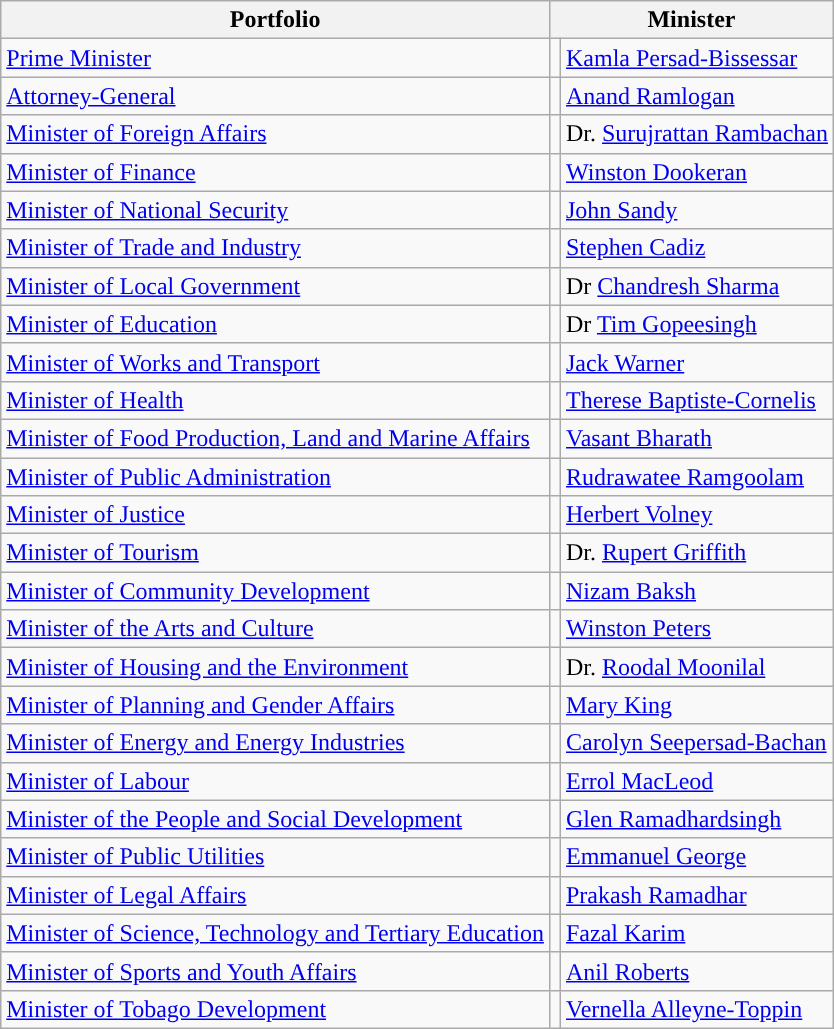<table class="wikitable">
<tr>
<th>Portfolio</th>
<th colspan=2>Minister</th>
</tr>
<tr>
<td><a href='#'>Prime Minister</a></td>
<td style="background:"></td>
<td><a href='#'>Kamla Persad-Bissessar</a></td>
</tr>
<tr>
<td><a href='#'>Attorney-General</a></td>
<td style="background:"></td>
<td><a href='#'>Anand Ramlogan</a></td>
</tr>
<tr>
<td><a href='#'>Minister of Foreign Affairs</a></td>
<td style="background:"></td>
<td>Dr. <a href='#'>Surujrattan Rambachan</a></td>
</tr>
<tr>
<td><a href='#'>Minister of Finance</a></td>
<td style="background:"></td>
<td><a href='#'>Winston Dookeran</a></td>
</tr>
<tr>
<td><a href='#'>Minister of National Security</a></td>
<td style="background:"></td>
<td><a href='#'>John Sandy</a></td>
</tr>
<tr>
<td><a href='#'>Minister of Trade and Industry</a></td>
<td style="background:"></td>
<td><a href='#'>Stephen Cadiz</a></td>
</tr>
<tr>
<td><a href='#'>Minister of Local Government</a></td>
<td style="background:"></td>
<td>Dr <a href='#'>Chandresh Sharma</a></td>
</tr>
<tr>
<td><a href='#'>Minister of Education</a></td>
<td style="background:"></td>
<td>Dr <a href='#'>Tim Gopeesingh</a></td>
</tr>
<tr>
<td><a href='#'>Minister of Works and Transport</a></td>
<td style="background:"></td>
<td><a href='#'>Jack Warner</a></td>
</tr>
<tr>
<td><a href='#'>Minister of Health</a></td>
<td style="background:"></td>
<td><a href='#'>Therese Baptiste-Cornelis</a></td>
</tr>
<tr>
<td><a href='#'>Minister of Food Production, Land and Marine Affairs</a></td>
<td style="background:"></td>
<td><a href='#'>Vasant Bharath</a></td>
</tr>
<tr>
<td><a href='#'>Minister of Public Administration</a></td>
<td style="background:"></td>
<td><a href='#'>Rudrawatee Ramgoolam</a></td>
</tr>
<tr>
<td><a href='#'>Minister of Justice</a></td>
<td style="background:"></td>
<td><a href='#'>Herbert Volney</a></td>
</tr>
<tr>
<td><a href='#'>Minister of Tourism</a></td>
<td style="background:"></td>
<td>Dr. <a href='#'>Rupert Griffith</a></td>
</tr>
<tr>
<td><a href='#'>Minister of Community Development</a></td>
<td style="background:"></td>
<td><a href='#'>Nizam Baksh</a></td>
</tr>
<tr>
<td><a href='#'>Minister of the Arts and Culture</a></td>
<td style="background:"></td>
<td><a href='#'>Winston Peters</a></td>
</tr>
<tr>
<td><a href='#'>Minister of Housing and the Environment</a></td>
<td style="background:"></td>
<td>Dr. <a href='#'>Roodal Moonilal</a></td>
</tr>
<tr>
<td><a href='#'>Minister of Planning and Gender Affairs</a></td>
<td style="background:"></td>
<td><a href='#'>Mary King</a></td>
</tr>
<tr>
<td><a href='#'>Minister of Energy and Energy Industries</a></td>
<td style="background:"></td>
<td><a href='#'>Carolyn Seepersad-Bachan</a></td>
</tr>
<tr>
<td><a href='#'>Minister of Labour</a></td>
<td style="background:"></td>
<td><a href='#'>Errol MacLeod</a></td>
</tr>
<tr>
<td><a href='#'>Minister of the People and Social Development</a></td>
<td style="background:"></td>
<td><a href='#'>Glen Ramadhardsingh</a></td>
</tr>
<tr>
<td><a href='#'>Minister of Public Utilities</a></td>
<td style="background:"></td>
<td><a href='#'>Emmanuel George</a></td>
</tr>
<tr>
<td><a href='#'>Minister of Legal Affairs</a></td>
<td style="background:"></td>
<td><a href='#'>Prakash Ramadhar</a></td>
</tr>
<tr>
<td><a href='#'>Minister of Science, Technology and Tertiary Education</a></td>
<td style="background:"></td>
<td><a href='#'>Fazal Karim</a></td>
</tr>
<tr>
<td><a href='#'>Minister of Sports and Youth Affairs</a></td>
<td style="background:"></td>
<td><a href='#'>Anil Roberts</a></td>
</tr>
<tr>
<td><a href='#'>Minister of Tobago Development</a></td>
<td style="background:"></td>
<td><a href='#'>Vernella Alleyne-Toppin</a></td>
</tr>
</table>
